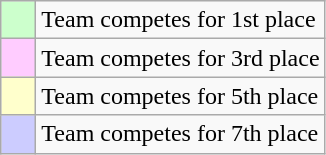<table class="wikitable">
<tr>
<td style="background:#cfc">    </td>
<td>Team competes for 1st place</td>
</tr>
<tr>
<td style="background:#ffccff">    </td>
<td>Team competes for 3rd place</td>
</tr>
<tr>
<td style="background:#ffc">    </td>
<td>Team competes for 5th place</td>
</tr>
<tr>
<td bgcolor=ccccff>    </td>
<td>Team competes for 7th place</td>
</tr>
</table>
